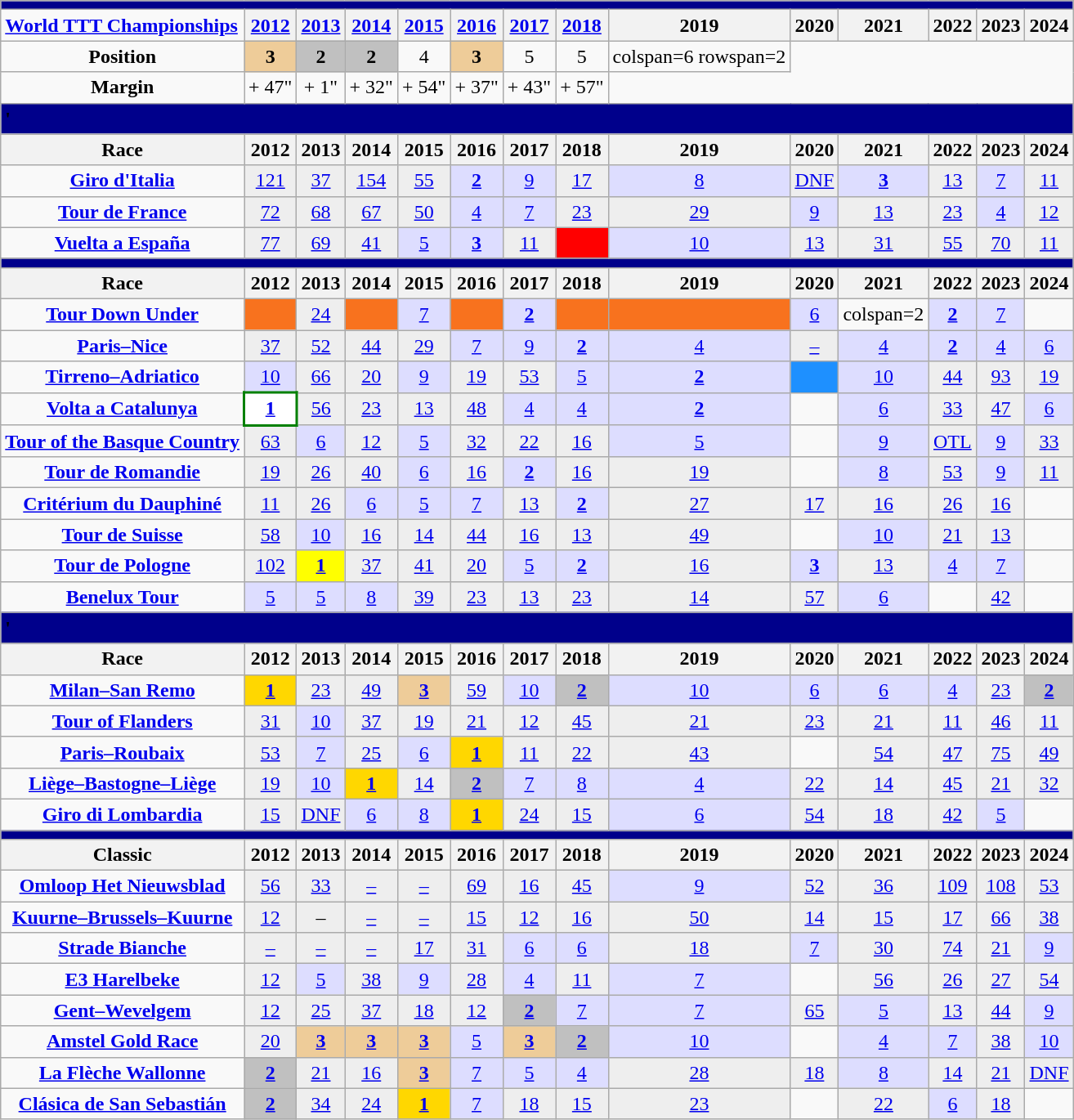<table class="wikitable">
<tr style="background:#eee;">
<td style="background: DarkBlue;" colspan=25><strong></strong></td>
</tr>
<tr>
<td><strong><a href='#'>World TTT Championships</a></strong></td>
<th><a href='#'>2012</a></th>
<th><a href='#'>2013</a></th>
<th><a href='#'>2014</a></th>
<th><a href='#'>2015</a></th>
<th><a href='#'>2016</a></th>
<th><a href='#'>2017</a></th>
<th><a href='#'>2018</a></th>
<th>2019</th>
<th>2020</th>
<th>2021</th>
<th>2022</th>
<th>2023</th>
<th>2024</th>
</tr>
<tr>
<td style="text-align:center;" background:#efefef;"><strong>Position</strong></td>
<td style="background:#ec9;text-align:center;"><strong>3</strong></td>
<td style="background:Silver;text-align:center;"><strong>2</strong></td>
<td style="background:Silver;text-align:center;"><strong>2</strong></td>
<td style="text-align:center;">4</td>
<td style="background:#ec9;text-align:center;"><strong>3</strong></td>
<td style="text-align:center;">5</td>
<td style="text-align:center;">5</td>
<td>colspan=6 rowspan=2 </td>
</tr>
<tr>
<td style="text-align:center;" background:#efefef;"><strong>Margin</strong></td>
<td style="text-align:center;">+ 47"</td>
<td style="text-align:center;">+ 1"</td>
<td style="text-align:center;">+ 32"</td>
<td style="text-align:center;">+ 54"</td>
<td style="text-align:center;">+ 37"</td>
<td style="text-align:center;">+ 43"</td>
<td style="text-align:center;">+ 57"</td>
</tr>
<tr>
<td style="background:DarkBlue;" colspan=25><strong>'</strong></td>
</tr>
<tr>
<th>Race</th>
<th>2012</th>
<th>2013</th>
<th>2014</th>
<th>2015</th>
<th>2016</th>
<th>2017</th>
<th>2018</th>
<th>2019</th>
<th>2020</th>
<th>2021</th>
<th>2022</th>
<th>2023</th>
<th>2024</th>
</tr>
<tr align="center">
<td><strong><a href='#'>Giro d'Italia</a></strong></td>
<td style="background:#eee;"><a href='#'>121</a></td>
<td style="background:#eee;"><a href='#'>37</a></td>
<td style="background:#eee;"><a href='#'>154</a></td>
<td style="background:#eee;"><a href='#'>55</a></td>
<td style="background:#ddf;"><a href='#'><strong>2</strong></a></td>
<td style="background:#ddf;"><a href='#'>9</a></td>
<td style="background:#eee;"><a href='#'>17</a></td>
<td style="background:#ddf;"><a href='#'>8</a></td>
<td style="background:#eee;"><a href='#'>DNF</a></td>
<td style="background:#ddf;"><a href='#'><strong>3</strong></a></td>
<td style="background:#eee;"><a href='#'>13</a></td>
<td style="background:#ddf;"><a href='#'>7</a></td>
<td style="background:#eee;"><a href='#'>11</a></td>
</tr>
<tr align="center">
<td><strong><a href='#'>Tour de France</a></strong></td>
<td style="background:#eee;"><a href='#'>72</a></td>
<td style="background:#eee;"><a href='#'>68</a></td>
<td style="background:#eee;"><a href='#'>67</a></td>
<td style="background:#eee;"><a href='#'>50</a></td>
<td style="background:#ddf;"><a href='#'>4</a></td>
<td style="background:#ddf;"><a href='#'>7</a></td>
<td style="background:#eee;"><a href='#'>23</a></td>
<td style="background:#eee;"><a href='#'>29</a></td>
<td style="background:#ddf;"><a href='#'>9</a></td>
<td style="background:#eee;"><a href='#'>13</a></td>
<td style="background:#eee;"><a href='#'>23</a></td>
<td style="background:#ddf;"><a href='#'>4</a></td>
<td style="background:#eee;"><a href='#'>12</a></td>
</tr>
<tr align="center">
<td><strong><a href='#'>Vuelta a España</a></strong></td>
<td style="background:#eee;"><a href='#'>77</a></td>
<td style="background:#eee;"><a href='#'>69</a></td>
<td style="background:#eee;"><a href='#'>41</a></td>
<td style="background:#ddf;"><a href='#'>5</a></td>
<td style="background:#ddf;"><a href='#'><strong>3</strong></a></td>
<td style="background:#eee;"><a href='#'>11</a></td>
<td style="background:red;"></td>
<td style="background:#ddf;"><a href='#'>10</a></td>
<td style="background:#eee;"><a href='#'>13</a></td>
<td style="background:#eee;"><a href='#'>31</a></td>
<td style="background:#eee;"><a href='#'>55</a></td>
<td style="background:#eee;"><a href='#'>70</a></td>
<td style="background:#eee;"><a href='#'>11</a></td>
</tr>
<tr>
<td style="background: DarkBlue;" colspan=25><strong></strong></td>
</tr>
<tr>
<th>Race</th>
<th>2012</th>
<th>2013</th>
<th>2014</th>
<th>2015</th>
<th>2016</th>
<th>2017</th>
<th>2018</th>
<th>2019</th>
<th>2020</th>
<th>2021</th>
<th>2022</th>
<th>2023</th>
<th>2024</th>
</tr>
<tr align="center">
<td><strong><a href='#'>Tour Down Under</a></strong></td>
<td style="background:#F8721E;"></td>
<td style="background:#eee;"><a href='#'>24</a></td>
<td style="background:#F8721E;"></td>
<td style="background:#ddf;"><a href='#'>7</a></td>
<td style="background:#F8721E;"></td>
<td style="background:#ddf;"><a href='#'><strong>2</strong></a></td>
<td style="background:#F8721E;"></td>
<td style="background:#F8721E;"></td>
<td style="background:#ddf;"><a href='#'>6</a></td>
<td>colspan=2 </td>
<td style="background:#ddf;"><a href='#'><strong>2</strong></a></td>
<td style="background:#ddf;"><a href='#'>7</a></td>
</tr>
<tr align="center">
<td><strong><a href='#'>Paris–Nice</a></strong></td>
<td style="background:#eee;"><a href='#'>37</a></td>
<td style="background:#eee;"><a href='#'>52</a></td>
<td style="background:#eee;"><a href='#'>44</a></td>
<td style="background:#eee;"><a href='#'>29</a></td>
<td style="background:#ddf;"><a href='#'>7</a></td>
<td style="background:#ddf;"><a href='#'>9</a></td>
<td style="background:#ddf;"><a href='#'><strong>2</strong></a></td>
<td style="background:#ddf;"><a href='#'>4</a></td>
<td style="background:#eee;"><a href='#'>–</a></td>
<td style="background:#ddf;"><a href='#'>4</a></td>
<td style="background:#ddf;"><a href='#'><strong>2</strong></a></td>
<td style="background:#ddf;"><a href='#'>4</a></td>
<td style="background:#ddf;"><a href='#'>6</a></td>
</tr>
<tr align="center">
<td><strong><a href='#'>Tirreno–Adriatico</a></strong></td>
<td style="background:#ddf;"><a href='#'>10</a></td>
<td style="background:#eee;"><a href='#'>66</a></td>
<td style="background:#eee;"><a href='#'>20</a></td>
<td style="background:#ddf;"><a href='#'>9</a></td>
<td style="background:#eee;"><a href='#'>19</a></td>
<td style="background:#eee;"><a href='#'>53</a></td>
<td style="background:#ddf;"><a href='#'>5</a></td>
<td style="background:#ddf;"><a href='#'><strong>2</strong></a></td>
<td style="background:dodgerblue;"></td>
<td style="background:#ddf;"><a href='#'>10</a></td>
<td style="background:#eee;"><a href='#'>44</a></td>
<td style="background:#eee;"><a href='#'>93</a></td>
<td style="background:#eee;"><a href='#'>19</a></td>
</tr>
<tr align="center">
<td><strong><a href='#'>Volta a Catalunya</a></strong></td>
<td style="background:white; border:2px solid green;"><a href='#'><strong>1</strong></a></td>
<td style="background:#eee;"><a href='#'>56</a></td>
<td style="background:#eee;"><a href='#'>23</a></td>
<td style="background:#eee;"><a href='#'>13</a></td>
<td style="background:#eee;"><a href='#'>48</a></td>
<td style="background:#ddf;"><a href='#'>4</a></td>
<td style="background:#ddf;"><a href='#'>4</a></td>
<td style="background:#ddf;"><a href='#'><strong>2</strong></a></td>
<td></td>
<td style="background:#ddf;"><a href='#'>6</a></td>
<td style="background:#eee;"><a href='#'>33</a></td>
<td style="background:#eee;"><a href='#'>47</a></td>
<td style="background:#ddf;"><a href='#'>6</a></td>
</tr>
<tr align="center">
<td><strong><a href='#'>Tour of the Basque Country</a></strong></td>
<td style="background:#eee;"><a href='#'>63</a></td>
<td style="background:#ddf;"><a href='#'>6</a></td>
<td style="background:#eee;"><a href='#'>12</a></td>
<td style="background:#ddf;"><a href='#'>5</a></td>
<td style="background:#eee;"><a href='#'>32</a></td>
<td style="background:#eee;"><a href='#'>22</a></td>
<td style="background:#eee;"><a href='#'>16</a></td>
<td style="background:#ddf;"><a href='#'>5</a></td>
<td></td>
<td style="background:#ddf;"><a href='#'>9</a></td>
<td style="background:#eee;"><a href='#'>OTL</a></td>
<td style="background:#ddf;"><a href='#'>9</a></td>
<td style="background:#eee;"><a href='#'>33</a></td>
</tr>
<tr align="center">
<td><strong><a href='#'>Tour de Romandie</a></strong></td>
<td style="background:#eee;"><a href='#'>19</a></td>
<td style="background:#eee;"><a href='#'>26</a></td>
<td style="background:#eee;"><a href='#'>40</a></td>
<td style="background:#ddf;"><a href='#'>6</a></td>
<td style="background:#eee;"><a href='#'>16</a></td>
<td style="background:#ddf;"><a href='#'><strong>2</strong></a></td>
<td style="background:#eee;"><a href='#'>16</a></td>
<td style="background:#eee;"><a href='#'>19</a></td>
<td></td>
<td style="background:#ddf;"><a href='#'>8</a></td>
<td style="background:#eee;"><a href='#'>53</a></td>
<td style="background:#ddf;"><a href='#'>9</a></td>
<td style="background:#eee;"><a href='#'>11</a></td>
</tr>
<tr align="center">
<td><strong><a href='#'>Critérium du Dauphiné</a></strong></td>
<td style="background:#eee;"><a href='#'>11</a></td>
<td style="background:#eee;"><a href='#'>26</a></td>
<td style="background:#ddf;"><a href='#'>6</a></td>
<td style="background:#ddf;"><a href='#'>5</a></td>
<td style="background:#ddf;"><a href='#'>7</a></td>
<td style="background:#eee;"><a href='#'>13</a></td>
<td style="background:#ddf;"><a href='#'><strong>2</strong></a></td>
<td style="background:#eee;"><a href='#'>27</a></td>
<td style="background:#eee;"><a href='#'>17</a></td>
<td style="background:#eee;"><a href='#'>16</a></td>
<td style="background:#eee;"><a href='#'>26</a></td>
<td style="background:#eee;"><a href='#'>16</a></td>
<td></td>
</tr>
<tr align="center">
<td><strong><a href='#'>Tour de Suisse</a></strong></td>
<td style="background:#eee;"><a href='#'>58</a></td>
<td style="background:#ddf;"><a href='#'>10</a></td>
<td style="background:#eee;"><a href='#'>16</a></td>
<td style="background:#eee;"><a href='#'>14</a></td>
<td style="background:#eee;"><a href='#'>44</a></td>
<td style="background:#eee;"><a href='#'>16</a></td>
<td style="background:#eee;"><a href='#'>13</a></td>
<td style="background:#eee;"><a href='#'>49</a></td>
<td></td>
<td style="background:#ddf;"><a href='#'>10</a></td>
<td style="background:#eee;"><a href='#'>21</a></td>
<td style="background:#eee;"><a href='#'>13</a></td>
<td></td>
</tr>
<tr align="center">
<td><strong><a href='#'>Tour de Pologne</a></strong></td>
<td style="background:#eee;"><a href='#'>102</a></td>
<td style="background:yellow;"><a href='#'><strong>1</strong></a></td>
<td style="background:#eee;"><a href='#'>37</a></td>
<td style="background:#eee;"><a href='#'>41</a></td>
<td style="background:#eee;"><a href='#'>20</a></td>
<td style="background:#ddf;"><a href='#'>5</a></td>
<td style="background:#ddf;"><a href='#'><strong>2</strong></a></td>
<td style="background:#eee;"><a href='#'>16</a></td>
<td style="background:#ddf;"><a href='#'><strong>3</strong></a></td>
<td style="background:#eee;"><a href='#'>13</a></td>
<td style="background:#ddf;"><a href='#'>4</a></td>
<td style="background:#ddf;"><a href='#'>7</a></td>
<td></td>
</tr>
<tr align="center">
<td><strong><a href='#'>Benelux Tour</a></strong></td>
<td style="background:#ddf;"><a href='#'>5</a></td>
<td style="background:#ddf;"><a href='#'>5</a></td>
<td style="background:#ddf;"><a href='#'>8</a></td>
<td style="background:#eee;"><a href='#'>39</a></td>
<td style="background:#eee;"><a href='#'>23</a></td>
<td style="background:#eee;"><a href='#'>13</a></td>
<td style="background:#eee;"><a href='#'>23</a></td>
<td style="background:#eee;"><a href='#'>14</a></td>
<td style="background:#eee;"><a href='#'>57</a></td>
<td style="background:#ddf;"><a href='#'>6</a></td>
<td></td>
<td style="background:#eee;"><a href='#'>42</a></td>
<td></td>
</tr>
<tr>
<td style="background:DarkBlue;" colspan=25><strong>'</strong></td>
</tr>
<tr>
<th>Race</th>
<th>2012</th>
<th>2013</th>
<th>2014</th>
<th>2015</th>
<th>2016</th>
<th>2017</th>
<th>2018</th>
<th>2019</th>
<th>2020</th>
<th>2021</th>
<th>2022</th>
<th>2023</th>
<th>2024</th>
</tr>
<tr align="center">
<td><strong><a href='#'>Milan–San Remo</a></strong></td>
<td style="background:gold;"><a href='#'><strong>1</strong></a></td>
<td style="background:#eee;"><a href='#'>23</a></td>
<td style="background:#eee;"><a href='#'>49</a></td>
<td style="background:#ec9;"><a href='#'><strong>3</strong></a></td>
<td style="background:#eee;"><a href='#'>59</a></td>
<td style="background:#ddf;"><a href='#'>10</a></td>
<td style="background:silver;"><a href='#'><strong>2</strong></a></td>
<td style="background:#ddf;"><a href='#'>10</a></td>
<td style="background:#ddf;"><a href='#'>6</a></td>
<td style="background:#ddf;"><a href='#'>6</a></td>
<td style="background:#ddf;"><a href='#'>4</a></td>
<td style="background:#eee;"><a href='#'>23</a></td>
<td style="background:silver;"><a href='#'><strong>2</strong></a></td>
</tr>
<tr align="center">
<td><strong><a href='#'>Tour of Flanders</a></strong></td>
<td style="background:#eee;"><a href='#'>31</a></td>
<td style="background:#ddf;"><a href='#'>10</a></td>
<td style="background:#eee;"><a href='#'>37</a></td>
<td style="background:#eee;"><a href='#'>19</a></td>
<td style="background:#eee;"><a href='#'>21</a></td>
<td style="background:#eee;"><a href='#'>12</a></td>
<td style="background:#eee;"><a href='#'>45</a></td>
<td style="background:#eee;"><a href='#'>21</a></td>
<td style="background:#eee;"><a href='#'>23</a></td>
<td style="background:#eee;"><a href='#'>21</a></td>
<td style="background:#eee;"><a href='#'>11</a></td>
<td style="background:#eee;"><a href='#'>46</a></td>
<td style="background:#eee;"><a href='#'>11</a></td>
</tr>
<tr align="center">
<td><strong><a href='#'>Paris–Roubaix</a></strong></td>
<td style="background:#eee;"><a href='#'>53</a></td>
<td style="background:#ddf;"><a href='#'>7</a></td>
<td style="background:#eee;"><a href='#'>25</a></td>
<td style="background:#ddf;"><a href='#'>6</a></td>
<td style="background:gold;"><a href='#'><strong>1</strong></a></td>
<td style="background:#eee;"><a href='#'>11</a></td>
<td style="background:#eee;"><a href='#'>22</a></td>
<td style="background:#eee;"><a href='#'>43</a></td>
<td></td>
<td style="background:#eee;"><a href='#'>54</a></td>
<td style="background:#eee;"><a href='#'>47</a></td>
<td style="background:#eee;"><a href='#'>75</a></td>
<td style="background:#eee;"><a href='#'>49</a></td>
</tr>
<tr align="center">
<td><strong><a href='#'>Liège–Bastogne–Liège</a></strong></td>
<td style="background:#eee;"><a href='#'>19</a></td>
<td style="background:#ddf;"><a href='#'>10</a></td>
<td style="background:gold;"><a href='#'><strong>1</strong></a></td>
<td style="background:#eee;"><a href='#'>14</a></td>
<td style="background:silver;"><a href='#'><strong>2</strong></a></td>
<td style="background:#ddf;"><a href='#'>7</a></td>
<td style="background:#ddf;"><a href='#'>8</a></td>
<td style="background:#ddf;"><a href='#'>4</a></td>
<td style="background:#eee;"><a href='#'>22</a></td>
<td style="background:#eee;"><a href='#'>14</a></td>
<td style="background:#eee;"><a href='#'>45</a></td>
<td style="background:#eee;"><a href='#'>21</a></td>
<td style="background:#eee;"><a href='#'>32</a></td>
</tr>
<tr align="center">
<td><strong><a href='#'>Giro di Lombardia</a></strong></td>
<td style="background:#eee;"><a href='#'>15</a></td>
<td style="background:#eee;"><a href='#'>DNF</a></td>
<td style="background:#ddf;"><a href='#'>6</a></td>
<td style="background:#ddf;"><a href='#'>8</a></td>
<td style="background:gold;"><a href='#'><strong>1</strong></a></td>
<td style="background:#eee;"><a href='#'>24</a></td>
<td style="background:#eee;"><a href='#'>15</a></td>
<td style="background:#ddf;"><a href='#'>6</a></td>
<td style="background:#eee;"><a href='#'>54</a></td>
<td style="background:#eee;"><a href='#'>18</a></td>
<td style="background:#eee;"><a href='#'>42</a></td>
<td style="background:#ddf;"><a href='#'>5</a></td>
<td></td>
</tr>
<tr>
<td style="background: DarkBlue;" colspan=25><strong></strong></td>
</tr>
<tr>
<th>Classic</th>
<th>2012</th>
<th>2013</th>
<th>2014</th>
<th>2015</th>
<th>2016</th>
<th>2017</th>
<th>2018</th>
<th>2019</th>
<th>2020</th>
<th>2021</th>
<th>2022</th>
<th>2023</th>
<th>2024</th>
</tr>
<tr align="center">
<td><strong><a href='#'>Omloop Het Nieuwsblad</a></strong></td>
<td style="background:#eee;"><a href='#'>56</a></td>
<td style="background:#eee;"><a href='#'>33</a></td>
<td style="background:#eee;"><a href='#'>–</a></td>
<td style="background:#eee;"><a href='#'>–</a></td>
<td style="background:#eee;"><a href='#'>69</a></td>
<td style="background:#eee;"><a href='#'>16</a></td>
<td style="background:#eee;"><a href='#'>45</a></td>
<td style="background:#ddf;"><a href='#'>9</a></td>
<td style="background:#eee;"><a href='#'>52</a></td>
<td style="background:#eee;"><a href='#'>36</a></td>
<td style="background:#eee;"><a href='#'>109</a></td>
<td style="background:#eee;"><a href='#'>108</a></td>
<td style="background:#eee;"><a href='#'>53</a></td>
</tr>
<tr align="center">
<td><strong><a href='#'>Kuurne–Brussels–Kuurne</a></strong></td>
<td style="background:#eee;"><a href='#'>12</a></td>
<td style="background:#eee;">–</td>
<td style="background:#eee;"><a href='#'>–</a></td>
<td style="background:#eee;"><a href='#'>–</a></td>
<td style="background:#eee;"><a href='#'>15</a></td>
<td style="background:#eee;"><a href='#'>12</a></td>
<td style="background:#eee;"><a href='#'>16</a></td>
<td style="background:#eee;"><a href='#'>50</a></td>
<td style="background:#eee;"><a href='#'>14</a></td>
<td style="background:#eee;"><a href='#'>15</a></td>
<td style="background:#eee;"><a href='#'>17</a></td>
<td style="background:#eee;"><a href='#'>66</a></td>
<td style="background:#eee;"><a href='#'>38</a></td>
</tr>
<tr align="center">
<td><strong><a href='#'>Strade Bianche</a></strong></td>
<td style="background:#eee;"><a href='#'>–</a></td>
<td style="background:#eee;"><a href='#'>–</a></td>
<td style="background:#eee;"><a href='#'>–</a></td>
<td style="background:#eee;"><a href='#'>17</a></td>
<td style="background:#eee;"><a href='#'>31</a></td>
<td style="background:#ddf;"><a href='#'>6</a></td>
<td style="background:#ddf;"><a href='#'>6</a></td>
<td style="background:#eee;"><a href='#'>18</a></td>
<td style="background:#ddf;"><a href='#'>7</a></td>
<td style="background:#eee;"><a href='#'>30</a></td>
<td style="background:#eee;"><a href='#'>74</a></td>
<td style="background:#eee;"><a href='#'>21</a></td>
<td style="background:#ddf;"><a href='#'>9</a></td>
</tr>
<tr align="center">
<td><strong><a href='#'>E3 Harelbeke</a></strong></td>
<td style="background:#eee;"><a href='#'>12</a></td>
<td style="background:#ddf;"><a href='#'>5</a></td>
<td style="background:#eee;"><a href='#'>38</a></td>
<td style="background:#ddf;"><a href='#'>9</a></td>
<td style="background:#eee;"><a href='#'>28</a></td>
<td style="background:#ddf;"><a href='#'>4</a></td>
<td style="background:#eee;"><a href='#'>11</a></td>
<td style="background:#ddf;"><a href='#'>7</a></td>
<td></td>
<td style="background:#eee;"><a href='#'>56</a></td>
<td style="background:#eee;"><a href='#'>26</a></td>
<td style="background:#eee;"><a href='#'>27</a></td>
<td style="background:#eee;"><a href='#'>54</a></td>
</tr>
<tr align="center">
<td><strong><a href='#'>Gent–Wevelgem</a></strong></td>
<td style="background:#eee;"><a href='#'>12</a></td>
<td style="background:#eee;"><a href='#'>25</a></td>
<td style="background:#eee;"><a href='#'>37</a></td>
<td style="background:#eee;"><a href='#'>18</a></td>
<td style="background:#eee;"><a href='#'>12</a></td>
<td style="background:silver;"><a href='#'><strong>2</strong></a></td>
<td style="background:#ddf;"><a href='#'>7</a></td>
<td style="background:#ddf;"><a href='#'>7</a></td>
<td style="background:#eee;"><a href='#'>65</a></td>
<td style="background:#ddf;"><a href='#'>5</a></td>
<td style="background:#eee;"><a href='#'>13</a></td>
<td style="background:#eee;"><a href='#'>44</a></td>
<td style="background:#ddf;"><a href='#'>9</a></td>
</tr>
<tr align="center">
<td><strong><a href='#'>Amstel Gold Race</a></strong></td>
<td style="background:#eee;"><a href='#'>20</a></td>
<td style="background:#ec9;"><a href='#'><strong>3</strong></a></td>
<td style="background:#ec9;"><a href='#'><strong>3</strong></a></td>
<td style="background:#ec9;"><a href='#'><strong>3</strong></a></td>
<td style="background:#ddf;"><a href='#'>5</a></td>
<td style="background:#ec9;"><a href='#'><strong>3</strong></a></td>
<td style="background:silver;"><a href='#'><strong>2</strong></a></td>
<td style="background:#ddf;"><a href='#'>10</a></td>
<td></td>
<td style="background:#ddf;"><a href='#'>4</a></td>
<td style="background:#ddf;"><a href='#'>7</a></td>
<td style="background:#eee;"><a href='#'>38</a></td>
<td style="background:#ddf;"><a href='#'>10</a></td>
</tr>
<tr align="center">
<td><strong><a href='#'>La Flèche Wallonne</a></strong></td>
<td style="background:silver;"><a href='#'><strong>2</strong></a></td>
<td style="background:#eee;"><a href='#'>21</a></td>
<td style="background:#eee;"><a href='#'>16</a></td>
<td style="background:#ec9;"><a href='#'><strong>3</strong></a></td>
<td style="background:#ddf;"><a href='#'>7</a></td>
<td style="background:#ddf;"><a href='#'>5</a></td>
<td style="background:#ddf;"><a href='#'>4</a></td>
<td style="background:#eee;"><a href='#'>28</a></td>
<td style="background:#eee;"><a href='#'>18</a></td>
<td style="background:#ddf;"><a href='#'>8</a></td>
<td style="background:#eee;"><a href='#'>14</a></td>
<td style="background:#eee;"><a href='#'>21</a></td>
<td style="background:#eee;"><a href='#'>DNF</a></td>
</tr>
<tr align="center">
<td><strong><a href='#'>Clásica de San Sebastián</a></strong></td>
<td style="background:silver;"><a href='#'><strong>2</strong></a></td>
<td style="background:#eee;"><a href='#'>34</a></td>
<td style="background:#eee;"><a href='#'>24</a></td>
<td style="background:gold;"><a href='#'><strong>1</strong></a></td>
<td style="background:#ddf;"><a href='#'>7</a></td>
<td style="background:#eee;"><a href='#'>18</a></td>
<td style="background:#eee;"><a href='#'>15</a></td>
<td style="background:#eee;"><a href='#'>23</a></td>
<td></td>
<td style="background:#eee;"><a href='#'>22</a></td>
<td style="background:#ddf;"><a href='#'>6</a></td>
<td style="background:#eee;"><a href='#'>18</a></td>
<td></td>
</tr>
</table>
